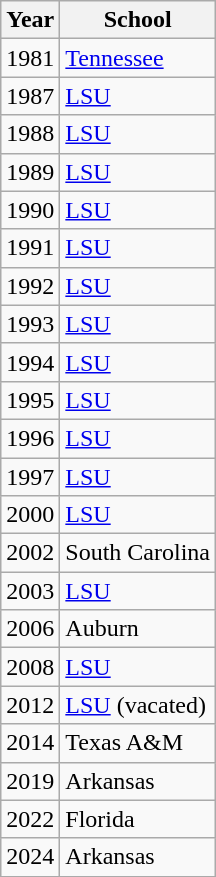<table class="wikitable">
<tr>
<th>Year</th>
<th>School</th>
</tr>
<tr>
<td>1981</td>
<td><a href='#'>Tennessee</a></td>
</tr>
<tr>
<td>1987</td>
<td><a href='#'>LSU</a></td>
</tr>
<tr>
<td>1988</td>
<td><a href='#'>LSU</a></td>
</tr>
<tr>
<td>1989</td>
<td><a href='#'>LSU</a></td>
</tr>
<tr>
<td>1990</td>
<td><a href='#'>LSU</a></td>
</tr>
<tr>
<td>1991</td>
<td><a href='#'>LSU</a></td>
</tr>
<tr>
<td>1992</td>
<td><a href='#'>LSU</a></td>
</tr>
<tr>
<td>1993</td>
<td><a href='#'>LSU</a></td>
</tr>
<tr>
<td>1994</td>
<td><a href='#'>LSU</a></td>
</tr>
<tr>
<td>1995</td>
<td><a href='#'>LSU</a></td>
</tr>
<tr>
<td>1996</td>
<td><a href='#'>LSU</a></td>
</tr>
<tr>
<td>1997</td>
<td><a href='#'>LSU</a></td>
</tr>
<tr>
<td>2000</td>
<td><a href='#'>LSU</a></td>
</tr>
<tr>
<td>2002</td>
<td>South Carolina</td>
</tr>
<tr>
<td>2003</td>
<td><a href='#'>LSU</a></td>
</tr>
<tr>
<td>2006</td>
<td>Auburn</td>
</tr>
<tr>
<td>2008</td>
<td><a href='#'>LSU</a></td>
</tr>
<tr>
<td>2012</td>
<td><a href='#'>LSU</a> (vacated)</td>
</tr>
<tr>
<td>2014</td>
<td>Texas A&M</td>
</tr>
<tr>
<td>2019</td>
<td>Arkansas</td>
</tr>
<tr>
<td>2022</td>
<td>Florida</td>
</tr>
<tr>
<td>2024</td>
<td>Arkansas</td>
</tr>
</table>
